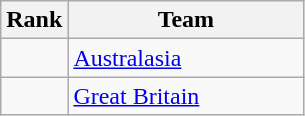<table class="wikitable sortable" style="text-align:center">
<tr>
<th data-sort-type="number">Rank</th>
<th style="width:150px;">Team</th>
</tr>
<tr>
<td></td>
<td align=left> <a href='#'>Australasia</a></td>
</tr>
<tr>
<td></td>
<td align=left> <a href='#'>Great Britain</a></td>
</tr>
</table>
